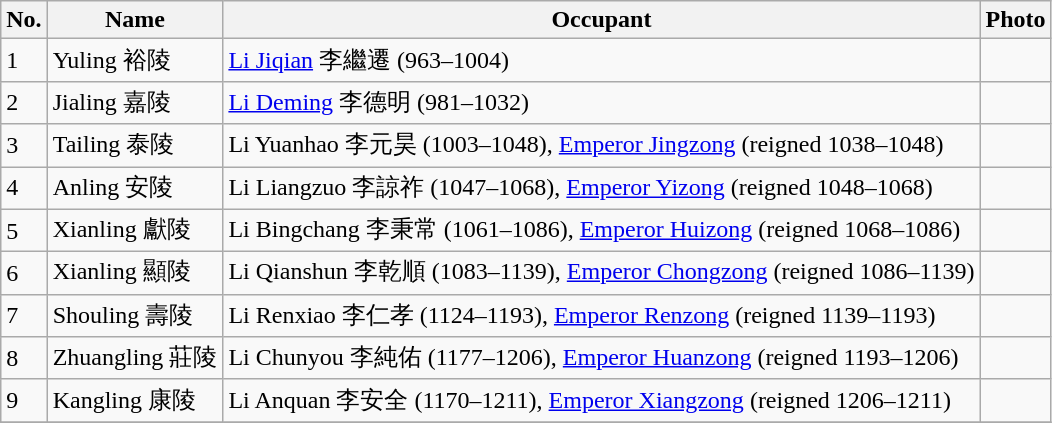<table class="wikitable">
<tr>
<th>No.</th>
<th>Name</th>
<th>Occupant</th>
<th>Photo</th>
</tr>
<tr>
<td>1</td>
<td>Yuling 裕陵</td>
<td><a href='#'>Li Jiqian</a> 李繼遷 (963–1004)</td>
<td></td>
</tr>
<tr>
<td>2</td>
<td>Jialing 嘉陵</td>
<td><a href='#'>Li Deming</a> 李德明 (981–1032)</td>
<td></td>
</tr>
<tr>
<td>3</td>
<td>Tailing 泰陵</td>
<td>Li Yuanhao 李元昊 (1003–1048), <a href='#'>Emperor Jingzong</a> (reigned 1038–1048)</td>
<td></td>
</tr>
<tr>
<td>4</td>
<td>Anling 安陵</td>
<td>Li Liangzuo 李諒祚 (1047–1068), <a href='#'>Emperor Yizong</a> (reigned 1048–1068)</td>
<td></td>
</tr>
<tr>
<td>5</td>
<td>Xianling 獻陵</td>
<td>Li Bingchang 李秉常 (1061–1086), <a href='#'>Emperor Huizong</a> (reigned 1068–1086)</td>
<td></td>
</tr>
<tr>
<td>6</td>
<td>Xianling 顯陵</td>
<td>Li Qianshun 李乾順 (1083–1139), <a href='#'>Emperor Chongzong</a> (reigned 1086–1139)</td>
<td></td>
</tr>
<tr>
<td>7</td>
<td>Shouling 壽陵</td>
<td>Li Renxiao 李仁孝 (1124–1193), <a href='#'>Emperor Renzong</a> (reigned 1139–1193)</td>
<td></td>
</tr>
<tr>
<td>8</td>
<td>Zhuangling 莊陵</td>
<td>Li Chunyou 李純佑 (1177–1206), <a href='#'>Emperor Huanzong</a> (reigned 1193–1206)</td>
<td></td>
</tr>
<tr>
<td>9</td>
<td>Kangling 康陵</td>
<td>Li Anquan 李安全 (1170–1211), <a href='#'>Emperor Xiangzong</a> (reigned 1206–1211)</td>
<td></td>
</tr>
<tr>
</tr>
</table>
